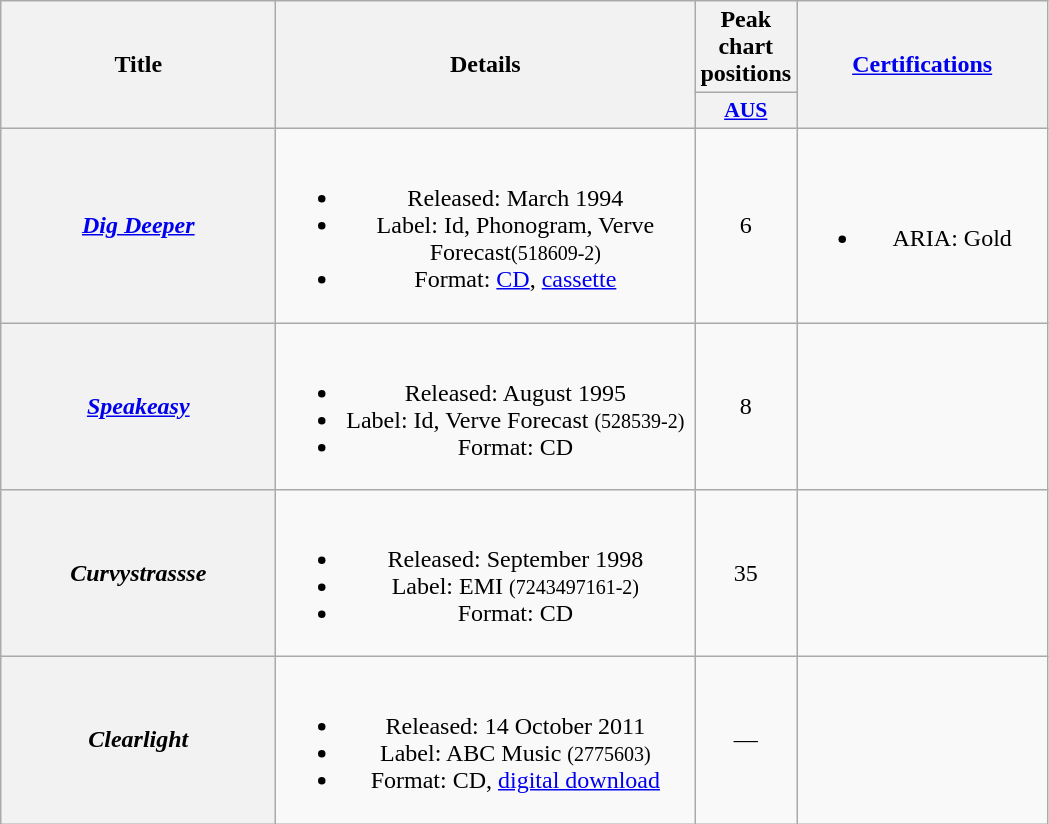<table class="wikitable plainrowheaders" style="text-align:center;" border="1">
<tr>
<th scope="col" rowspan="2" style="width:11em;">Title</th>
<th scope="col" rowspan="2" style="width:17em;">Details</th>
<th scope="col" colspan="1">Peak chart positions</th>
<th scope="col" rowspan="2" style="width:10em;"><a href='#'>Certifications</a></th>
</tr>
<tr>
<th scope="col" style="width:3em;font-size:90%;"><a href='#'>AUS</a><br></th>
</tr>
<tr>
<th scope="row"><em><a href='#'>Dig Deeper</a></em></th>
<td><br><ul><li>Released: March 1994</li><li>Label: Id, Phonogram, Verve Forecast<small>(518609-2)</small></li><li>Format: <a href='#'>CD</a>, <a href='#'>cassette</a></li></ul></td>
<td>6</td>
<td><br><ul><li>ARIA: Gold</li></ul></td>
</tr>
<tr>
<th scope="row"><em><a href='#'>Speakeasy</a></em></th>
<td><br><ul><li>Released: August 1995</li><li>Label: Id, Verve Forecast <small>(528539-2)</small></li><li>Format: CD</li></ul></td>
<td>8</td>
<td></td>
</tr>
<tr>
<th scope="row"><em>Curvystrassse</em></th>
<td><br><ul><li>Released: September 1998</li><li>Label: EMI <small>(7243497161-2)</small></li><li>Format: CD</li></ul></td>
<td>35</td>
<td></td>
</tr>
<tr>
<th scope="row"><em>Clearlight</em></th>
<td><br><ul><li>Released: 14 October 2011</li><li>Label: ABC Music <small>(2775603)</small></li><li>Format: CD, <a href='#'>digital download</a></li></ul></td>
<td>—</td>
<td></td>
</tr>
</table>
